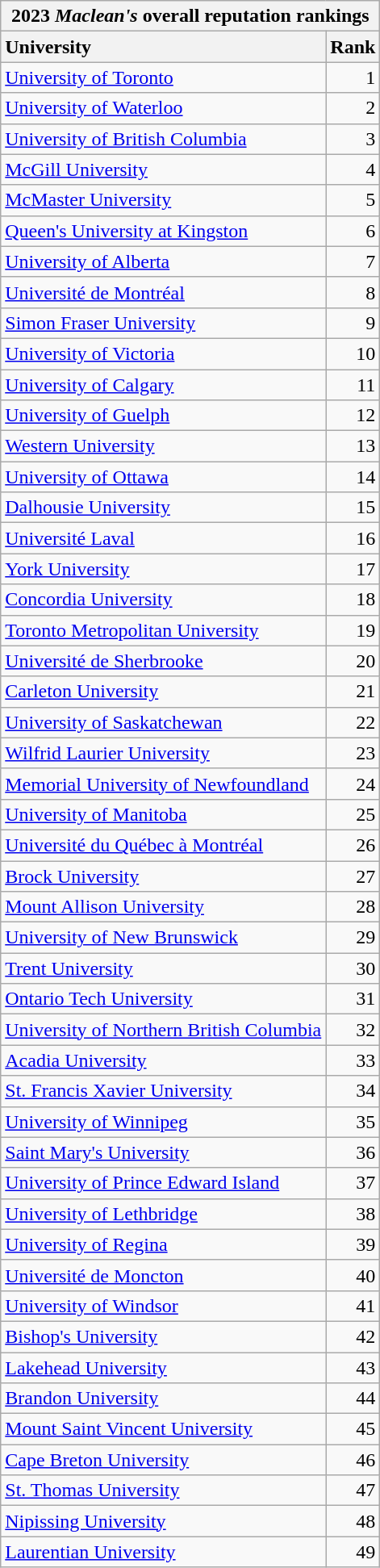<table class="wikitable sortable mw-collapsible mw-collapsed" style="text-align:right;">
<tr>
<th colspan="2">2023 <em>Maclean's</em> overall reputation rankings</th>
</tr>
<tr>
<th style="text-align:left;">University</th>
<th>Rank</th>
</tr>
<tr>
<td style="text-align:left;"><a href='#'>University of Toronto</a></td>
<td>1</td>
</tr>
<tr>
<td style="text-align:left;"><a href='#'>University of Waterloo</a></td>
<td>2</td>
</tr>
<tr>
<td style="text-align:left;"><a href='#'>University of British Columbia</a></td>
<td>3</td>
</tr>
<tr>
<td style="text-align:left;"><a href='#'>McGill University</a></td>
<td>4</td>
</tr>
<tr>
<td style="text-align:left;"><a href='#'>McMaster University</a></td>
<td>5</td>
</tr>
<tr>
<td style="text-align:left;"><a href='#'>Queen's University at Kingston</a></td>
<td>6</td>
</tr>
<tr>
<td style="text-align:left;"><a href='#'>University of Alberta</a></td>
<td>7</td>
</tr>
<tr>
<td style="text-align:left;"><a href='#'>Université de Montréal</a></td>
<td>8</td>
</tr>
<tr>
<td style="text-align:left;"><a href='#'>Simon Fraser University</a></td>
<td>9</td>
</tr>
<tr>
<td style="text-align:left;"><a href='#'>University of Victoria</a></td>
<td>10</td>
</tr>
<tr>
<td style="text-align:left;"><a href='#'>University of Calgary</a></td>
<td>11</td>
</tr>
<tr>
<td style="text-align:left;"><a href='#'>University of Guelph</a></td>
<td>12</td>
</tr>
<tr>
<td style="text-align:left;"><a href='#'>Western University</a></td>
<td>13</td>
</tr>
<tr>
<td style="text-align:left;"><a href='#'>University of Ottawa</a></td>
<td>14</td>
</tr>
<tr>
<td style="text-align:left;"><a href='#'>Dalhousie University</a></td>
<td>15</td>
</tr>
<tr>
<td style="text-align:left;"><a href='#'>Université Laval</a></td>
<td>16</td>
</tr>
<tr>
<td style="text-align:left;"><a href='#'>York University</a></td>
<td>17</td>
</tr>
<tr>
<td style="text-align:left;"><a href='#'>Concordia University</a></td>
<td>18</td>
</tr>
<tr>
<td style="text-align:left;"><a href='#'>Toronto Metropolitan University</a></td>
<td>19</td>
</tr>
<tr>
<td style="text-align:left;"><a href='#'>Université de Sherbrooke</a></td>
<td>20</td>
</tr>
<tr>
<td style="text-align:left;"><a href='#'>Carleton University</a></td>
<td>21</td>
</tr>
<tr>
<td style="text-align:left;"><a href='#'>University of Saskatchewan</a></td>
<td>22</td>
</tr>
<tr>
<td style="text-align:left;"><a href='#'>Wilfrid Laurier University</a></td>
<td>23</td>
</tr>
<tr>
<td style="text-align:left;"><a href='#'>Memorial University of Newfoundland</a></td>
<td>24</td>
</tr>
<tr>
<td style="text-align:left;"><a href='#'>University of Manitoba</a></td>
<td>25</td>
</tr>
<tr>
<td style="text-align:left;"><a href='#'>Université du Québec à Montréal</a></td>
<td>26</td>
</tr>
<tr>
<td style="text-align:left;"><a href='#'>Brock University</a></td>
<td>27</td>
</tr>
<tr>
<td style="text-align:left;"><a href='#'>Mount Allison University</a></td>
<td>28</td>
</tr>
<tr>
<td style="text-align:left;"><a href='#'>University of New Brunswick</a></td>
<td>29</td>
</tr>
<tr>
<td style="text-align:left;"><a href='#'>Trent University</a></td>
<td>30</td>
</tr>
<tr>
<td style="text-align:left;"><a href='#'>Ontario Tech University</a></td>
<td>31</td>
</tr>
<tr>
<td style="text-align:left;"><a href='#'>University of Northern British Columbia</a></td>
<td>32</td>
</tr>
<tr>
<td style="text-align:left;"><a href='#'>Acadia University</a></td>
<td>33</td>
</tr>
<tr>
<td style="text-align:left;"><a href='#'>St. Francis Xavier University</a></td>
<td>34</td>
</tr>
<tr>
<td style="text-align:left;"><a href='#'>University of Winnipeg</a></td>
<td>35</td>
</tr>
<tr>
<td style="text-align:left;"><a href='#'>Saint Mary's University</a></td>
<td>36</td>
</tr>
<tr>
<td style="text-align:left;"><a href='#'>University of Prince Edward Island</a></td>
<td>37</td>
</tr>
<tr>
<td style="text-align:left;"><a href='#'>University of Lethbridge</a></td>
<td>38</td>
</tr>
<tr>
<td style="text-align:left;"><a href='#'>University of Regina</a></td>
<td>39</td>
</tr>
<tr>
<td style="text-align:left;"><a href='#'>Université de Moncton</a></td>
<td>40</td>
</tr>
<tr>
<td style="text-align:left;"><a href='#'>University of Windsor</a></td>
<td>41</td>
</tr>
<tr>
<td style="text-align:left;"><a href='#'>Bishop's University</a></td>
<td>42</td>
</tr>
<tr>
<td style="text-align:left;"><a href='#'>Lakehead University</a></td>
<td>43</td>
</tr>
<tr>
<td style="text-align:left;"><a href='#'>Brandon University</a></td>
<td>44</td>
</tr>
<tr>
<td style="text-align:left;"><a href='#'>Mount Saint Vincent University</a></td>
<td>45</td>
</tr>
<tr>
<td style="text-align:left;"><a href='#'>Cape Breton University</a></td>
<td>46</td>
</tr>
<tr>
<td style="text-align:left;"><a href='#'>St. Thomas University</a></td>
<td>47</td>
</tr>
<tr>
<td style="text-align:left;"><a href='#'>Nipissing University</a></td>
<td>48</td>
</tr>
<tr>
<td style="text-align:left;"><a href='#'>Laurentian University</a></td>
<td>49</td>
</tr>
</table>
